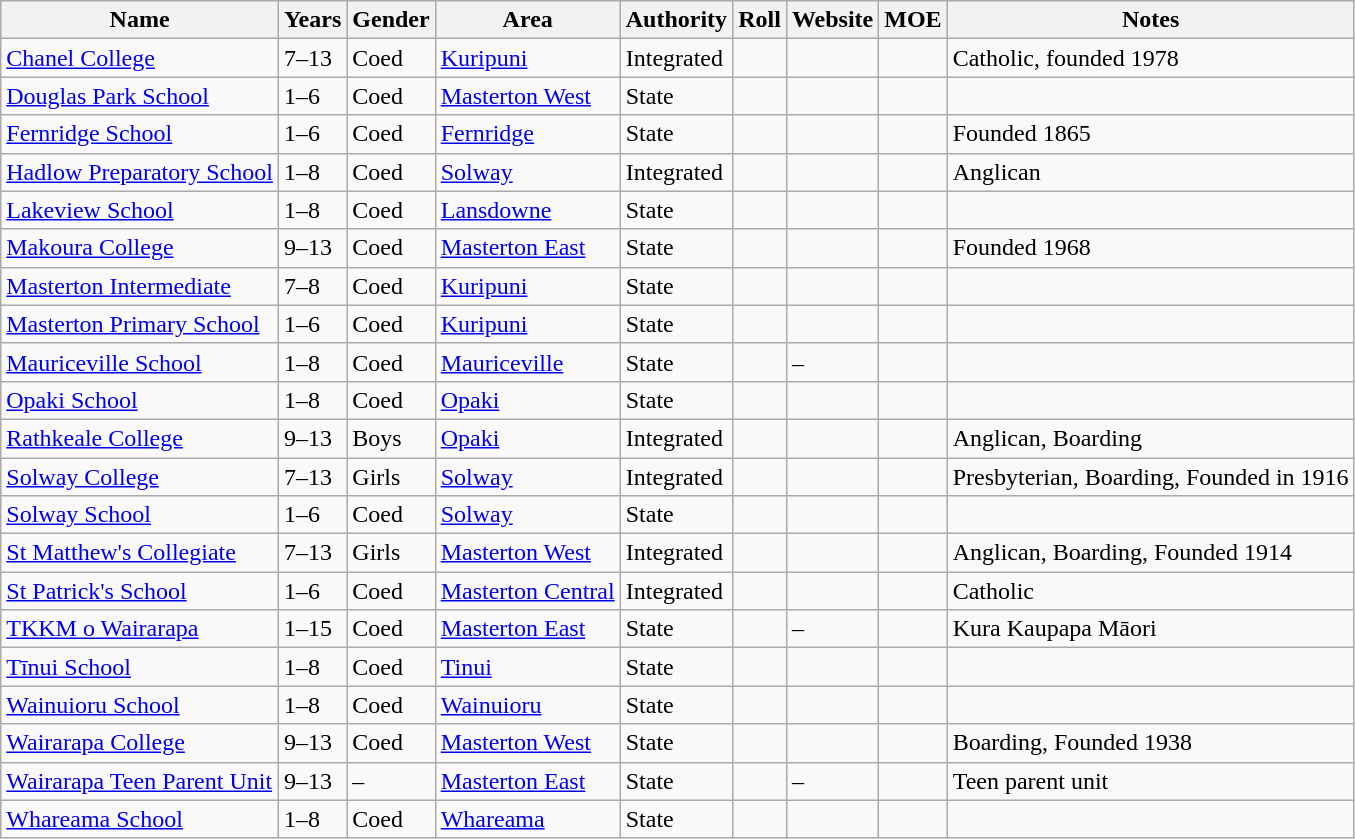<table class="wikitable sortable">
<tr>
<th>Name</th>
<th>Years</th>
<th>Gender</th>
<th>Area</th>
<th>Authority</th>
<th>Roll</th>
<th>Website</th>
<th>MOE</th>
<th>Notes</th>
</tr>
<tr>
<td><a href='#'>Chanel College</a></td>
<td>7–13</td>
<td>Coed</td>
<td><a href='#'>Kuripuni</a></td>
<td>Integrated</td>
<td></td>
<td></td>
<td></td>
<td>Catholic, founded 1978</td>
</tr>
<tr>
<td><a href='#'>Douglas Park School</a></td>
<td>1–6</td>
<td>Coed</td>
<td><a href='#'>Masterton West</a></td>
<td>State</td>
<td></td>
<td></td>
<td></td>
<td></td>
</tr>
<tr>
<td><a href='#'>Fernridge School</a></td>
<td>1–6</td>
<td>Coed</td>
<td><a href='#'>Fernridge</a></td>
<td>State</td>
<td></td>
<td></td>
<td></td>
<td>Founded 1865</td>
</tr>
<tr>
<td><a href='#'>Hadlow Preparatory School</a></td>
<td>1–8</td>
<td>Coed</td>
<td><a href='#'>Solway</a></td>
<td>Integrated</td>
<td></td>
<td></td>
<td></td>
<td>Anglican</td>
</tr>
<tr>
<td><a href='#'>Lakeview School</a></td>
<td>1–8</td>
<td>Coed</td>
<td><a href='#'>Lansdowne</a></td>
<td>State</td>
<td></td>
<td></td>
<td></td>
<td></td>
</tr>
<tr>
<td><a href='#'>Makoura College</a></td>
<td>9–13</td>
<td>Coed</td>
<td><a href='#'>Masterton East</a></td>
<td>State</td>
<td></td>
<td></td>
<td></td>
<td>Founded 1968</td>
</tr>
<tr>
<td><a href='#'>Masterton Intermediate</a></td>
<td>7–8</td>
<td>Coed</td>
<td><a href='#'>Kuripuni</a></td>
<td>State</td>
<td></td>
<td></td>
<td></td>
<td></td>
</tr>
<tr>
<td><a href='#'>Masterton Primary School</a></td>
<td>1–6</td>
<td>Coed</td>
<td><a href='#'>Kuripuni</a></td>
<td>State</td>
<td></td>
<td></td>
<td></td>
<td></td>
</tr>
<tr>
<td><a href='#'>Mauriceville School</a></td>
<td>1–8</td>
<td>Coed</td>
<td><a href='#'>Mauriceville</a></td>
<td>State</td>
<td></td>
<td>–</td>
<td></td>
<td></td>
</tr>
<tr>
<td><a href='#'>Opaki School</a></td>
<td>1–8</td>
<td>Coed</td>
<td><a href='#'>Opaki</a></td>
<td>State</td>
<td></td>
<td></td>
<td></td>
<td></td>
</tr>
<tr>
<td><a href='#'>Rathkeale College</a></td>
<td>9–13</td>
<td>Boys</td>
<td><a href='#'>Opaki</a></td>
<td>Integrated</td>
<td></td>
<td></td>
<td></td>
<td>Anglican, Boarding</td>
</tr>
<tr>
<td><a href='#'>Solway College</a></td>
<td>7–13</td>
<td>Girls</td>
<td><a href='#'>Solway</a></td>
<td>Integrated</td>
<td></td>
<td></td>
<td></td>
<td>Presbyterian, Boarding, Founded in 1916</td>
</tr>
<tr>
<td><a href='#'>Solway School</a></td>
<td>1–6</td>
<td>Coed</td>
<td><a href='#'>Solway</a></td>
<td>State</td>
<td></td>
<td></td>
<td></td>
<td></td>
</tr>
<tr>
<td><a href='#'>St Matthew's Collegiate</a></td>
<td>7–13</td>
<td>Girls</td>
<td><a href='#'>Masterton West</a></td>
<td>Integrated</td>
<td></td>
<td></td>
<td></td>
<td>Anglican, Boarding, Founded 1914</td>
</tr>
<tr>
<td><a href='#'>St Patrick's School</a></td>
<td>1–6</td>
<td>Coed</td>
<td><a href='#'>Masterton Central</a></td>
<td>Integrated</td>
<td></td>
<td></td>
<td></td>
<td>Catholic</td>
</tr>
<tr>
<td><a href='#'>TKKM o Wairarapa</a></td>
<td>1–15</td>
<td>Coed</td>
<td><a href='#'>Masterton East</a></td>
<td>State</td>
<td></td>
<td>–</td>
<td></td>
<td>Kura Kaupapa Māori</td>
</tr>
<tr>
<td><a href='#'>Tīnui School</a></td>
<td>1–8</td>
<td>Coed</td>
<td><a href='#'>Tinui</a></td>
<td>State</td>
<td></td>
<td></td>
<td></td>
<td></td>
</tr>
<tr>
<td><a href='#'>Wainuioru School</a></td>
<td>1–8</td>
<td>Coed</td>
<td><a href='#'>Wainuioru</a></td>
<td>State</td>
<td></td>
<td></td>
<td></td>
<td></td>
</tr>
<tr>
<td><a href='#'>Wairarapa College</a></td>
<td>9–13</td>
<td>Coed</td>
<td><a href='#'>Masterton West</a></td>
<td>State</td>
<td></td>
<td></td>
<td></td>
<td>Boarding, Founded 1938</td>
</tr>
<tr>
<td><a href='#'>Wairarapa Teen Parent Unit</a></td>
<td>9–13</td>
<td>–</td>
<td><a href='#'>Masterton East</a></td>
<td>State</td>
<td></td>
<td>–</td>
<td></td>
<td>Teen parent unit</td>
</tr>
<tr>
<td><a href='#'>Whareama School</a></td>
<td>1–8</td>
<td>Coed</td>
<td><a href='#'>Whareama</a></td>
<td>State</td>
<td></td>
<td></td>
<td></td>
<td></td>
</tr>
</table>
